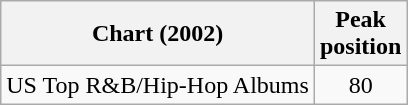<table class="wikitable">
<tr>
<th>Chart (2002)</th>
<th>Peak<br>position</th>
</tr>
<tr>
<td>US Top R&B/Hip-Hop Albums</td>
<td align="center">80</td>
</tr>
</table>
